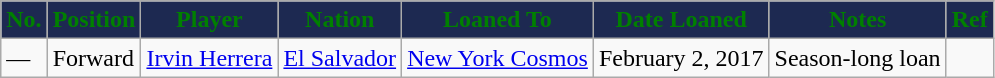<table class="wikitable" style="text-align:left">
<tr>
<th style="background:#1D2951;color:green">No.</th>
<th style="background:#1D2951;color:green">Position</th>
<th style="background:#1D2951;color:green">Player</th>
<th style="background:#1D2951;color:green">Nation</th>
<th style="background:#1D2951;color:green">Loaned To</th>
<th style="background:#1D2951;color:green">Date Loaned</th>
<th style="background:#1D2951;color:green">Notes</th>
<th style="background:#1D2951;color:green">Ref</th>
</tr>
<tr>
<td>—</td>
<td>Forward</td>
<td><a href='#'>Irvin Herrera</a></td>
<td> <a href='#'>El Salvador</a></td>
<td> <a href='#'>New York Cosmos</a></td>
<td>February 2, 2017</td>
<td>Season-long loan</td>
<td></td>
</tr>
</table>
